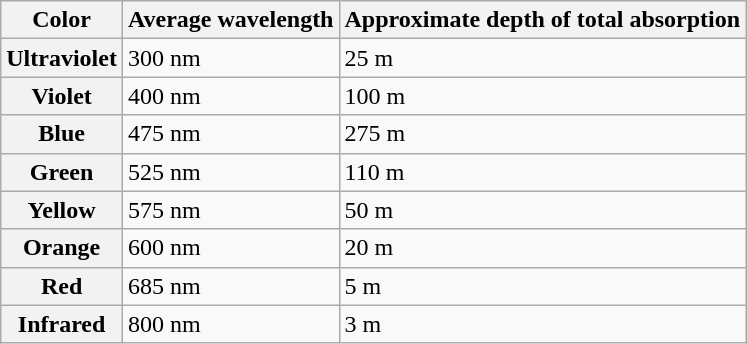<table class = "wikitable plainrowheaders">
<tr>
<th scope="col">Color</th>
<th scope="col">Average wavelength</th>
<th scope="col">Approximate depth of total absorption</th>
</tr>
<tr>
<th scope="row">Ultraviolet</th>
<td>300 nm</td>
<td>25 m</td>
</tr>
<tr>
<th scope="row">Violet</th>
<td>400 nm</td>
<td>100 m</td>
</tr>
<tr>
<th scope="row">Blue</th>
<td>475 nm</td>
<td>275 m</td>
</tr>
<tr>
<th scope="row">Green</th>
<td>525 nm</td>
<td>110 m</td>
</tr>
<tr>
<th scope="row">Yellow</th>
<td>575 nm</td>
<td>50 m</td>
</tr>
<tr>
<th scope="row">Orange</th>
<td>600 nm</td>
<td>20 m</td>
</tr>
<tr>
<th scope="row">Red</th>
<td>685 nm</td>
<td>5 m</td>
</tr>
<tr>
<th scope="row">Infrared</th>
<td>800 nm</td>
<td>3 m</td>
</tr>
</table>
